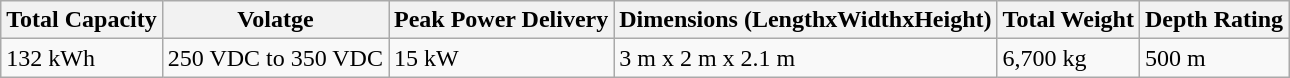<table class="wikitable">
<tr>
<th>Total Capacity</th>
<th>Volatge</th>
<th>Peak Power Delivery</th>
<th>Dimensions (LengthxWidthxHeight)</th>
<th>Total Weight</th>
<th>Depth Rating</th>
</tr>
<tr>
<td>132 kWh</td>
<td>250 VDC to 350 VDC</td>
<td>15 kW</td>
<td>3 m x 2 m x 2.1 m</td>
<td>6,700 kg</td>
<td>500 m</td>
</tr>
</table>
